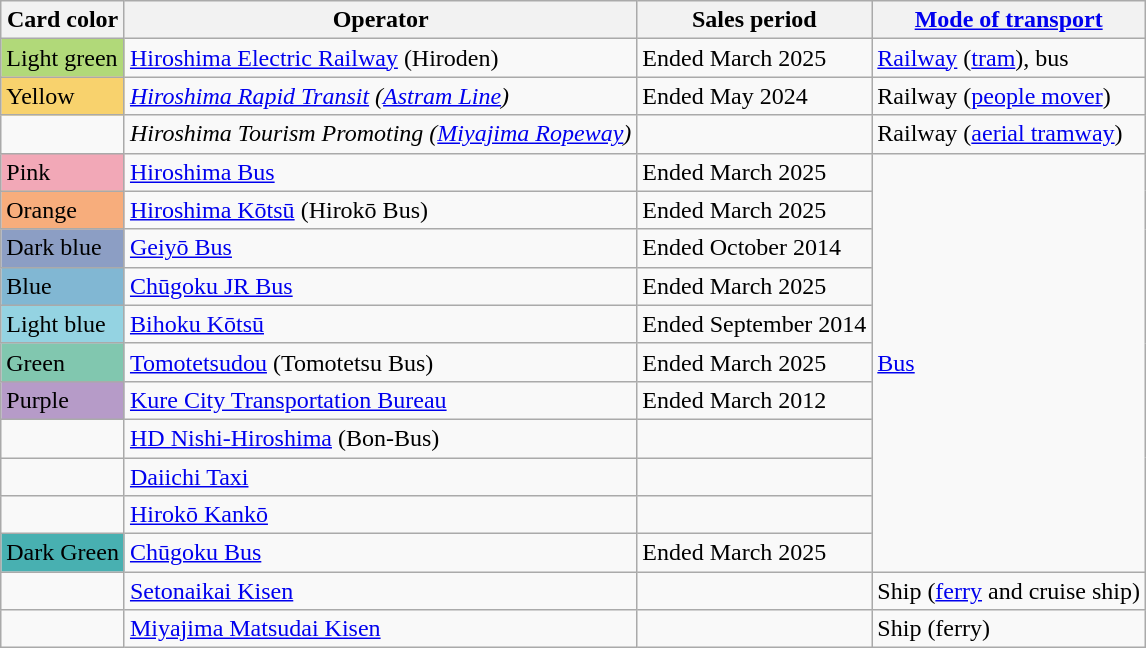<table class="wikitable">
<tr>
<th>Card color</th>
<th>Operator</th>
<th>Sales period</th>
<th><a href='#'>Mode of transport</a></th>
</tr>
<tr>
<td style="background:#b1d979;">Light green</td>
<td><a href='#'>Hiroshima Electric Railway</a> (Hiroden)</td>
<td>Ended March 2025</td>
<td><a href='#'>Railway</a> (<a href='#'>tram</a>), bus</td>
</tr>
<tr>
<td style="background:#f8d26d;">Yellow</td>
<td><em><a href='#'>Hiroshima Rapid Transit</a> (<a href='#'>Astram Line</a>)</em></td>
<td>Ended May 2024</td>
<td>Railway (<a href='#'>people mover</a>)</td>
</tr>
<tr>
<td></td>
<td><em>Hiroshima Tourism Promoting (<a href='#'>Miyajima Ropeway</a>)</em></td>
<td></td>
<td>Railway (<a href='#'>aerial tramway</a>)</td>
</tr>
<tr>
<td style="background:#f2a8b7;">Pink</td>
<td><a href='#'>Hiroshima Bus</a></td>
<td>Ended March 2025</td>
<td rowspan="11"><a href='#'>Bus</a></td>
</tr>
<tr>
<td style="background:#f7ad7c;">Orange</td>
<td><a href='#'>Hiroshima Kōtsū</a> (Hirokō Bus)</td>
<td>Ended March 2025</td>
</tr>
<tr>
<td style="background:#8c9ec4;">Dark blue</td>
<td><a href='#'>Geiyō Bus</a></td>
<td>Ended October 2014</td>
</tr>
<tr>
<td style="background:#81b7d3;">Blue</td>
<td><a href='#'>Chūgoku JR Bus</a></td>
<td>Ended March 2025</td>
</tr>
<tr>
<td style="background:#94d3e2;">Light blue</td>
<td><a href='#'>Bihoku Kōtsū</a></td>
<td>Ended September 2014</td>
</tr>
<tr>
<td style="background:#81c7af;">Green</td>
<td><a href='#'>Tomotetsudou</a> (Tomotetsu Bus)</td>
<td>Ended March 2025</td>
</tr>
<tr>
<td style="background:#b69bc8;">Purple</td>
<td><a href='#'>Kure City Transportation Bureau</a></td>
<td>Ended March 2012</td>
</tr>
<tr>
<td></td>
<td><a href='#'>HD Nishi-Hiroshima</a> (Bon-Bus)</td>
<td></td>
</tr>
<tr>
<td></td>
<td><a href='#'>Daiichi Taxi</a></td>
<td></td>
</tr>
<tr>
<td></td>
<td><a href='#'>Hirokō Kankō</a></td>
<td></td>
</tr>
<tr>
<td style="background:#48b0b1;">Dark Green</td>
<td><a href='#'>Chūgoku Bus</a></td>
<td>Ended March 2025</td>
</tr>
<tr>
<td></td>
<td><a href='#'>Setonaikai Kisen</a></td>
<td></td>
<td>Ship (<a href='#'>ferry</a> and cruise ship)</td>
</tr>
<tr>
<td></td>
<td><a href='#'>Miyajima Matsudai Kisen</a></td>
<td></td>
<td>Ship (ferry)</td>
</tr>
</table>
